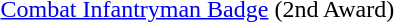<table>
<tr>
<td> <a href='#'>Combat Infantryman Badge</a> (2nd Award)</td>
</tr>
</table>
